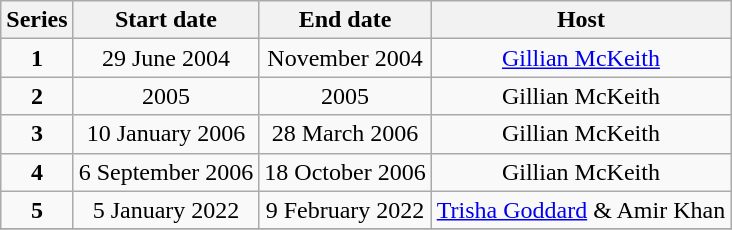<table class="wikitable" style="text-align:center;">
<tr>
<th>Series</th>
<th>Start date</th>
<th>End date</th>
<th>Host</th>
</tr>
<tr>
<td><strong>1</strong></td>
<td>29 June 2004</td>
<td>November 2004</td>
<td><a href='#'>Gillian McKeith</a></td>
</tr>
<tr>
<td><strong>2</strong></td>
<td>2005</td>
<td>2005</td>
<td>Gillian McKeith</td>
</tr>
<tr>
<td><strong>3</strong></td>
<td>10 January 2006</td>
<td>28 March 2006</td>
<td>Gillian McKeith</td>
</tr>
<tr>
<td><strong>4</strong></td>
<td>6 September 2006</td>
<td>18 October 2006 </td>
<td>Gillian McKeith</td>
</tr>
<tr>
<td><strong>5</strong></td>
<td>5 January 2022</td>
<td>9 February 2022</td>
<td><a href='#'>Trisha Goddard</a> & Amir Khan</td>
</tr>
<tr>
</tr>
</table>
